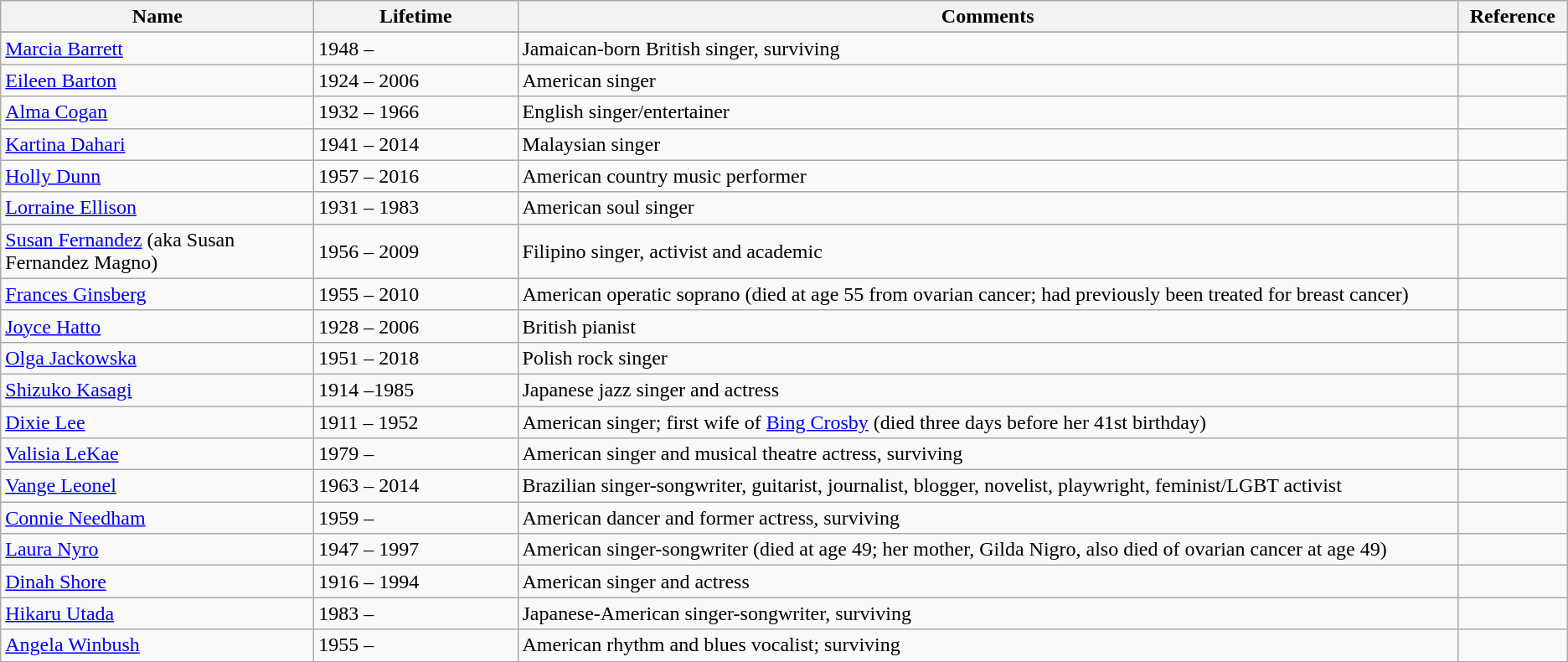<table class="sortable wikitable">
<tr>
<th width="20%" scope=col>Name</th>
<th width="13%" scope=col>Lifetime</th>
<th class="unsortable" width="60%" scope=col>Comments</th>
<th class="unsortable" width="7%" scope=col>Reference</th>
</tr>
<tr valign="top">
</tr>
<tr>
<td><a href='#'>Marcia Barrett</a></td>
<td>1948 –</td>
<td>Jamaican-born British singer, surviving</td>
<td></td>
</tr>
<tr>
<td><a href='#'>Eileen Barton</a></td>
<td>1924 – 2006</td>
<td>American singer</td>
<td></td>
</tr>
<tr>
<td><a href='#'>Alma Cogan</a></td>
<td>1932 – 1966</td>
<td>English singer/entertainer</td>
<td></td>
</tr>
<tr>
<td><a href='#'>Kartina Dahari</a></td>
<td>1941 – 2014</td>
<td>Malaysian singer</td>
<td></td>
</tr>
<tr>
<td><a href='#'>Holly Dunn</a></td>
<td>1957 – 2016</td>
<td>American country music performer</td>
<td></td>
</tr>
<tr>
<td><a href='#'>Lorraine Ellison</a></td>
<td>1931 – 1983</td>
<td>American soul singer</td>
<td></td>
</tr>
<tr>
<td><a href='#'>Susan Fernandez</a> (aka Susan Fernandez Magno)</td>
<td>1956 – 2009</td>
<td>Filipino singer, activist and academic</td>
<td></td>
</tr>
<tr>
<td><a href='#'>Frances Ginsberg</a></td>
<td>1955 – 2010</td>
<td>American operatic soprano (died at age 55 from ovarian cancer; had previously been treated for breast cancer)</td>
<td></td>
</tr>
<tr>
<td><a href='#'>Joyce Hatto</a></td>
<td>1928 – 2006</td>
<td>British pianist</td>
<td></td>
</tr>
<tr>
<td><a href='#'>Olga Jackowska</a></td>
<td>1951 – 2018</td>
<td>Polish rock singer</td>
<td></td>
</tr>
<tr>
<td><a href='#'>Shizuko Kasagi</a></td>
<td>1914 –1985</td>
<td>Japanese jazz singer and actress</td>
<td></td>
</tr>
<tr>
<td><a href='#'>Dixie Lee</a></td>
<td>1911 – 1952</td>
<td>American singer; first wife of <a href='#'>Bing Crosby</a> (died three days before her 41st birthday)</td>
<td></td>
</tr>
<tr>
<td><a href='#'>Valisia LeKae</a></td>
<td>1979 –</td>
<td>American singer and musical theatre actress, surviving</td>
<td></td>
</tr>
<tr>
<td><a href='#'>Vange Leonel</a></td>
<td>1963 – 2014</td>
<td>Brazilian singer-songwriter, guitarist, journalist, blogger, novelist, playwright, feminist/LGBT activist</td>
<td></td>
</tr>
<tr>
<td><a href='#'>Connie Needham</a></td>
<td>1959 –</td>
<td>American dancer and former actress, surviving</td>
<td></td>
</tr>
<tr>
<td><a href='#'>Laura Nyro</a></td>
<td>1947 – 1997</td>
<td>American singer-songwriter (died at age 49; her mother, Gilda Nigro, also died of ovarian cancer at age 49)</td>
<td></td>
</tr>
<tr>
<td><a href='#'>Dinah Shore</a></td>
<td>1916 – 1994</td>
<td>American singer and actress</td>
<td></td>
</tr>
<tr>
<td><a href='#'>Hikaru Utada</a></td>
<td>1983 –</td>
<td>Japanese-American singer-songwriter, surviving</td>
<td></td>
</tr>
<tr>
<td><a href='#'>Angela Winbush</a></td>
<td>1955 –</td>
<td>American rhythm and blues vocalist; surviving</td>
<td></td>
</tr>
</table>
